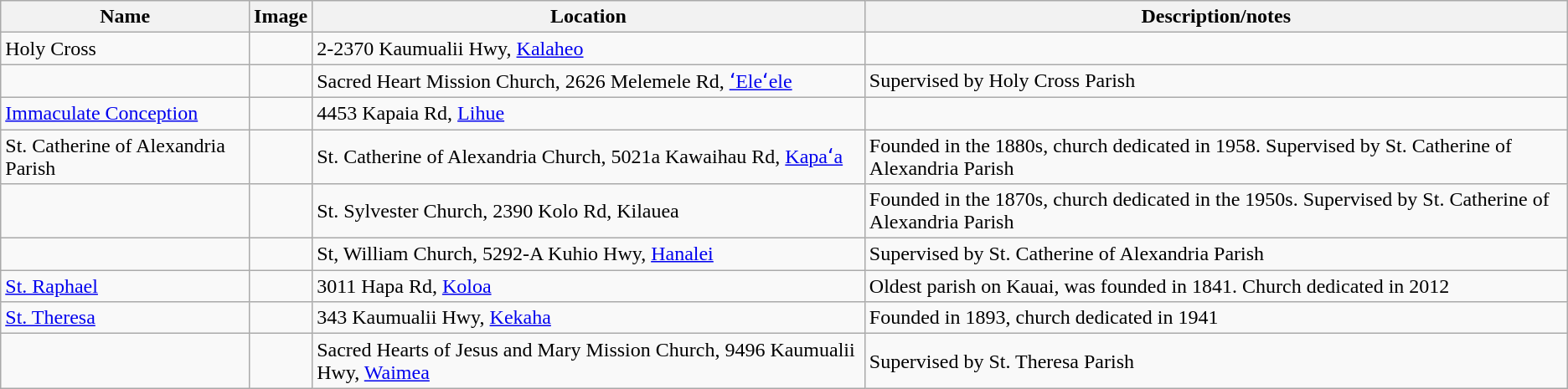<table class="wikitable sortable">
<tr>
<th><strong>Name</strong></th>
<th><strong>Image</strong></th>
<th><strong>Location</strong></th>
<th><strong>Description/notes</strong></th>
</tr>
<tr>
<td>Holy Cross</td>
<td></td>
<td>2-2370 Kaumualii Hwy, <a href='#'>Kalaheo</a></td>
<td></td>
</tr>
<tr>
<td></td>
<td></td>
<td>Sacred Heart Mission Church, 2626 Melemele Rd, <a href='#'>ʻEleʻele</a></td>
<td>Supervised by Holy Cross Parish</td>
</tr>
<tr>
<td><a href='#'>Immaculate Conception</a></td>
<td></td>
<td>4453 Kapaia Rd, <a href='#'>Lihue</a></td>
<td></td>
</tr>
<tr>
<td>St. Catherine of Alexandria Parish</td>
<td></td>
<td>St. Catherine of Alexandria Church, 5021a Kawaihau Rd, <a href='#'>Kapaʻa</a></td>
<td>Founded in the 1880s, church dedicated in 1958. Supervised by St. Catherine of Alexandria Parish</td>
</tr>
<tr>
<td></td>
<td></td>
<td>St. Sylvester Church, 2390 Kolo Rd, Kilauea</td>
<td>Founded in the 1870s, church dedicated in the 1950s. Supervised by St. Catherine of Alexandria Parish</td>
</tr>
<tr>
<td></td>
<td></td>
<td>St, William Church, 5292-A Kuhio Hwy, <a href='#'>Hanalei</a></td>
<td>Supervised by St. Catherine of Alexandria Parish</td>
</tr>
<tr>
<td><a href='#'>St. Raphael</a></td>
<td></td>
<td>3011 Hapa Rd, <a href='#'>Koloa</a></td>
<td>Oldest parish on Kauai, was founded in 1841. Church dedicated in 2012</td>
</tr>
<tr>
<td><a href='#'>St. Theresa</a></td>
<td></td>
<td>343 Kaumualii Hwy, <a href='#'>Kekaha</a></td>
<td>Founded in 1893, church dedicated in 1941</td>
</tr>
<tr>
<td></td>
<td></td>
<td>Sacred Hearts of Jesus and Mary Mission Church, 9496 Kaumualii Hwy, <a href='#'>Waimea</a></td>
<td>Supervised by St. Theresa Parish</td>
</tr>
</table>
